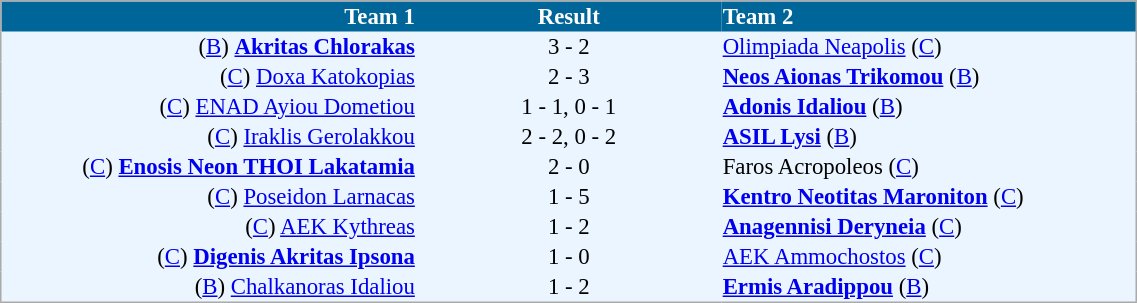<table cellspacing="0" style="background: #EBF5FF; border: 1px #aaa solid; border-collapse: collapse; font-size: 95%;" width=60%>
<tr bgcolor=#006699 style="color:white;">
<th width=30% align="right">Team 1</th>
<th width=22% align="center">Result</th>
<th width=30% align="left">Team 2</th>
</tr>
<tr>
<td align=right>(<a href='#'>B</a>) <strong><a href='#'>Akritas Chlorakas</a></strong></td>
<td align=center>3 - 2</td>
<td align=left><a href='#'>Olimpiada Neapolis</a> (<a href='#'>C</a>)</td>
</tr>
<tr>
<td align=right>(<a href='#'>C</a>) <a href='#'>Doxa Katokopias</a></td>
<td align=center>2 - 3</td>
<td align=left><strong><a href='#'>Neos Aionas Trikomou</a></strong> (<a href='#'>B</a>)</td>
</tr>
<tr>
<td align=right>(<a href='#'>C</a>) <a href='#'>ENAD Ayiou Dometiou</a></td>
<td align=center>1 - 1, 0 - 1</td>
<td align=left><strong><a href='#'>Adonis Idaliou</a></strong> (<a href='#'>B</a>)</td>
</tr>
<tr>
<td align=right>(<a href='#'>C</a>) <a href='#'>Iraklis Gerolakkou</a></td>
<td align=center>2 - 2, 0 - 2</td>
<td align=left><strong><a href='#'>ASIL Lysi</a></strong> (<a href='#'>B</a>)</td>
</tr>
<tr>
<td align=right>(<a href='#'>C</a>) <strong><a href='#'>Enosis Neon THOI Lakatamia</a></strong></td>
<td align=center>2 - 0</td>
<td align=left>Faros Acropoleos (<a href='#'>C</a>)</td>
</tr>
<tr>
<td align=right>(<a href='#'>C</a>) <a href='#'>Poseidon Larnacas</a></td>
<td align=center>1 - 5</td>
<td align=left><strong><a href='#'>Kentro Neotitas Maroniton</a></strong> (<a href='#'>C</a>)</td>
</tr>
<tr>
<td align=right>(<a href='#'>C</a>) <a href='#'>AEK Kythreas</a></td>
<td align=center>1 - 2</td>
<td align=left><strong><a href='#'>Anagennisi Deryneia</a></strong> (<a href='#'>C</a>)</td>
</tr>
<tr>
<td align=right>(<a href='#'>C</a>) <strong><a href='#'>Digenis Akritas Ipsona</a></strong></td>
<td align=center>1 - 0</td>
<td align=left><a href='#'>AEK Ammochostos</a> (<a href='#'>C</a>)</td>
</tr>
<tr>
<td align=right>(<a href='#'>B</a>) <a href='#'>Chalkanoras Idaliou</a></td>
<td align=center>1 - 2</td>
<td align=left><strong><a href='#'>Ermis Aradippou</a></strong> (<a href='#'>B</a>)</td>
</tr>
<tr>
</tr>
</table>
